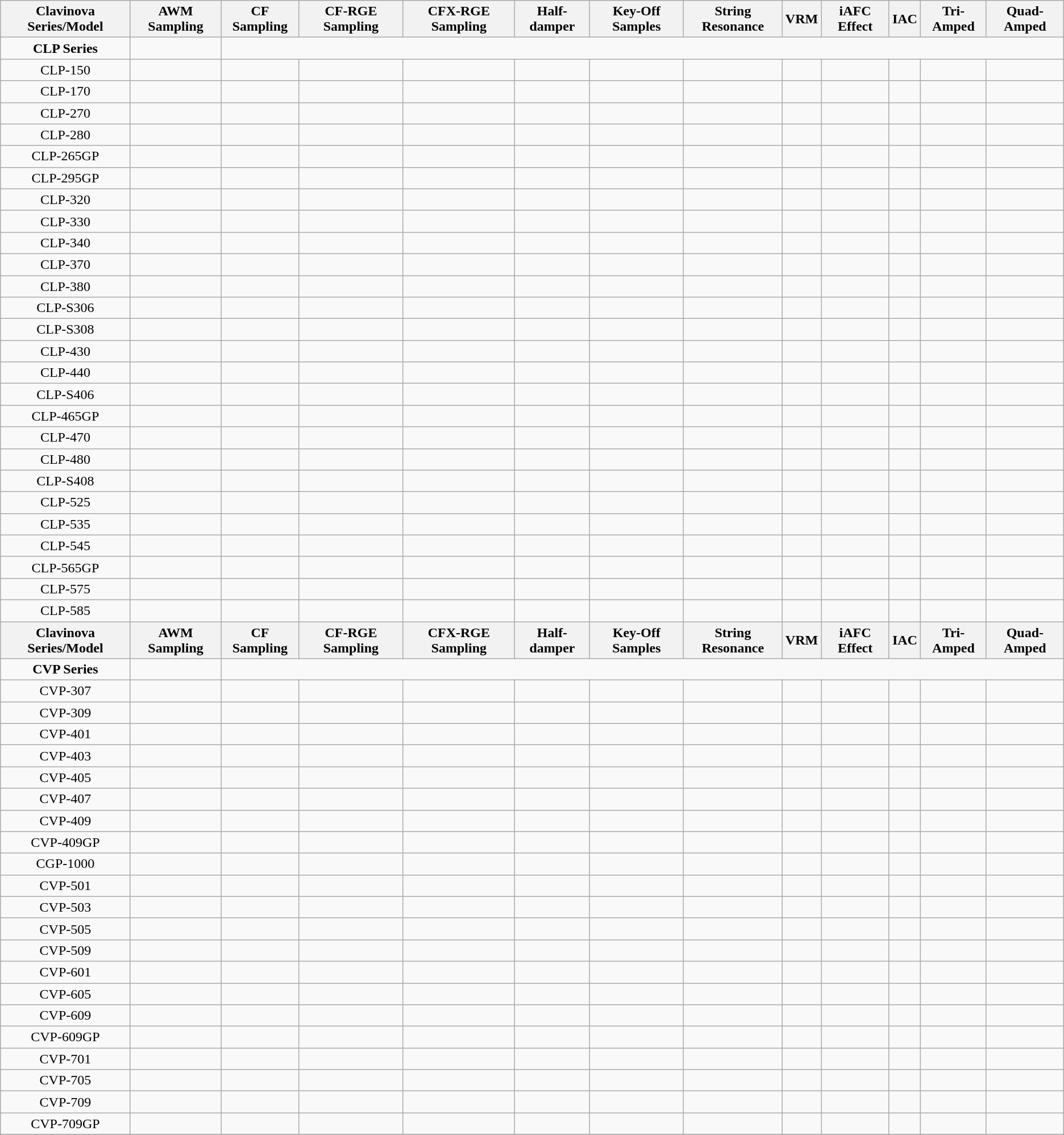<table class="wikitable" style="text-align:center;">
<tr>
<th>Clavinova Series/Model</th>
<th>AWM Sampling</th>
<th>CF Sampling</th>
<th>CF-RGE Sampling</th>
<th>CFX-RGE Sampling</th>
<th>Half-damper</th>
<th>Key-Off Samples</th>
<th>String Resonance</th>
<th>VRM</th>
<th>iAFC Effect</th>
<th>IAC</th>
<th>Tri-Amped</th>
<th>Quad-Amped</th>
</tr>
<tr>
<td><strong>CLP Series</strong></td>
<td></td>
</tr>
<tr>
<td>CLP-150</td>
<td></td>
<td></td>
<td></td>
<td></td>
<td></td>
<td></td>
<td></td>
<td></td>
<td></td>
<td></td>
<td></td>
<td></td>
</tr>
<tr>
<td>CLP-170</td>
<td></td>
<td></td>
<td></td>
<td></td>
<td></td>
<td></td>
<td></td>
<td></td>
<td></td>
<td></td>
<td></td>
<td></td>
</tr>
<tr>
<td>CLP-270</td>
<td></td>
<td></td>
<td></td>
<td></td>
<td></td>
<td></td>
<td></td>
<td></td>
<td></td>
<td></td>
<td></td>
<td></td>
</tr>
<tr>
<td>CLP-280</td>
<td></td>
<td></td>
<td></td>
<td></td>
<td></td>
<td></td>
<td></td>
<td></td>
<td></td>
<td></td>
<td></td>
<td></td>
</tr>
<tr>
<td>CLP-265GP</td>
<td></td>
<td></td>
<td></td>
<td></td>
<td></td>
<td></td>
<td></td>
<td></td>
<td></td>
<td></td>
<td></td>
<td></td>
</tr>
<tr>
<td>CLP-295GP</td>
<td></td>
<td></td>
<td></td>
<td></td>
<td></td>
<td></td>
<td></td>
<td></td>
<td></td>
<td></td>
<td></td>
<td></td>
</tr>
<tr>
<td>CLP-320</td>
<td></td>
<td></td>
<td></td>
<td></td>
<td></td>
<td></td>
<td></td>
<td></td>
<td></td>
<td></td>
<td></td>
<td></td>
</tr>
<tr>
<td>CLP-330</td>
<td></td>
<td></td>
<td></td>
<td></td>
<td></td>
<td></td>
<td></td>
<td></td>
<td></td>
<td></td>
<td></td>
<td></td>
</tr>
<tr>
<td>CLP-340</td>
<td></td>
<td></td>
<td></td>
<td></td>
<td></td>
<td></td>
<td></td>
<td></td>
<td></td>
<td></td>
<td></td>
<td></td>
</tr>
<tr>
<td>CLP-370</td>
<td></td>
<td></td>
<td></td>
<td></td>
<td></td>
<td></td>
<td></td>
<td></td>
<td></td>
<td></td>
<td></td>
<td></td>
</tr>
<tr>
<td>CLP-380</td>
<td></td>
<td></td>
<td></td>
<td></td>
<td></td>
<td></td>
<td></td>
<td></td>
<td></td>
<td></td>
<td></td>
<td></td>
</tr>
<tr>
<td>CLP-S306</td>
<td></td>
<td></td>
<td></td>
<td></td>
<td></td>
<td></td>
<td></td>
<td></td>
<td></td>
<td></td>
<td></td>
<td></td>
</tr>
<tr>
<td>CLP-S308</td>
<td></td>
<td></td>
<td></td>
<td></td>
<td></td>
<td></td>
<td></td>
<td></td>
<td></td>
<td></td>
<td></td>
<td></td>
</tr>
<tr>
<td>CLP-430</td>
<td></td>
<td></td>
<td></td>
<td></td>
<td></td>
<td></td>
<td></td>
<td></td>
<td></td>
<td></td>
<td></td>
<td></td>
</tr>
<tr>
<td>CLP-440</td>
<td></td>
<td></td>
<td></td>
<td></td>
<td></td>
<td></td>
<td></td>
<td></td>
<td></td>
<td></td>
<td></td>
<td></td>
</tr>
<tr>
<td>CLP-S406</td>
<td></td>
<td></td>
<td></td>
<td></td>
<td></td>
<td></td>
<td></td>
<td></td>
<td></td>
<td></td>
<td></td>
<td></td>
</tr>
<tr>
<td>CLP-465GP</td>
<td></td>
<td></td>
<td></td>
<td></td>
<td></td>
<td></td>
<td></td>
<td></td>
<td></td>
<td></td>
<td></td>
<td></td>
</tr>
<tr>
<td>CLP-470</td>
<td></td>
<td></td>
<td></td>
<td></td>
<td></td>
<td></td>
<td></td>
<td></td>
<td></td>
<td></td>
<td></td>
<td></td>
</tr>
<tr>
<td>CLP-480</td>
<td></td>
<td></td>
<td></td>
<td></td>
<td></td>
<td></td>
<td></td>
<td></td>
<td></td>
<td></td>
<td></td>
<td></td>
</tr>
<tr>
<td>CLP-S408</td>
<td></td>
<td></td>
<td></td>
<td></td>
<td></td>
<td></td>
<td></td>
<td></td>
<td></td>
<td></td>
<td></td>
<td></td>
</tr>
<tr>
<td>CLP-525</td>
<td></td>
<td></td>
<td></td>
<td></td>
<td></td>
<td></td>
<td></td>
<td></td>
<td></td>
<td></td>
<td></td>
<td></td>
</tr>
<tr>
<td>CLP-535</td>
<td></td>
<td></td>
<td></td>
<td></td>
<td></td>
<td></td>
<td></td>
<td></td>
<td></td>
<td></td>
<td></td>
<td></td>
</tr>
<tr>
<td>CLP-545</td>
<td></td>
<td></td>
<td></td>
<td></td>
<td></td>
<td></td>
<td></td>
<td></td>
<td></td>
<td></td>
<td></td>
<td></td>
</tr>
<tr>
<td>CLP-565GP</td>
<td></td>
<td></td>
<td></td>
<td></td>
<td></td>
<td></td>
<td></td>
<td></td>
<td></td>
<td></td>
<td></td>
<td></td>
</tr>
<tr>
<td>CLP-575</td>
<td></td>
<td></td>
<td></td>
<td></td>
<td></td>
<td></td>
<td></td>
<td></td>
<td></td>
<td></td>
<td></td>
<td></td>
</tr>
<tr>
<td>CLP-585</td>
<td></td>
<td></td>
<td></td>
<td></td>
<td></td>
<td></td>
<td></td>
<td></td>
<td></td>
<td></td>
<td></td>
<td></td>
</tr>
<tr>
<th>Clavinova Series/Model</th>
<th>AWM Sampling</th>
<th>CF Sampling</th>
<th>CF-RGE Sampling</th>
<th>CFX-RGE Sampling</th>
<th>Half-damper</th>
<th>Key-Off Samples</th>
<th>String Resonance</th>
<th>VRM</th>
<th>iAFC Effect</th>
<th>IAC</th>
<th>Tri-Amped</th>
<th>Quad-Amped</th>
</tr>
<tr>
<td><strong>CVP Series</strong></td>
<td></td>
</tr>
<tr>
<td>CVP-307</td>
<td></td>
<td></td>
<td></td>
<td></td>
<td></td>
<td></td>
<td></td>
<td></td>
<td></td>
<td></td>
<td></td>
<td></td>
</tr>
<tr>
<td>CVP-309</td>
<td></td>
<td></td>
<td></td>
<td></td>
<td></td>
<td></td>
<td></td>
<td></td>
<td></td>
<td></td>
<td></td>
<td></td>
</tr>
<tr>
<td>CVP-401</td>
<td></td>
<td></td>
<td></td>
<td></td>
<td></td>
<td></td>
<td></td>
<td></td>
<td></td>
<td></td>
<td></td>
<td></td>
</tr>
<tr>
<td>CVP-403</td>
<td></td>
<td></td>
<td></td>
<td></td>
<td></td>
<td></td>
<td></td>
<td></td>
<td></td>
<td></td>
<td></td>
<td></td>
</tr>
<tr>
<td>CVP-405</td>
<td></td>
<td></td>
<td></td>
<td></td>
<td></td>
<td></td>
<td></td>
<td></td>
<td></td>
<td></td>
<td></td>
<td></td>
</tr>
<tr>
<td>CVP-407</td>
<td></td>
<td></td>
<td></td>
<td></td>
<td></td>
<td></td>
<td></td>
<td></td>
<td></td>
<td></td>
<td></td>
<td></td>
</tr>
<tr>
<td>CVP-409</td>
<td></td>
<td></td>
<td></td>
<td></td>
<td></td>
<td></td>
<td></td>
<td></td>
<td></td>
<td></td>
<td></td>
<td></td>
</tr>
<tr>
<td>CVP-409GP</td>
<td></td>
<td></td>
<td></td>
<td></td>
<td></td>
<td></td>
<td></td>
<td></td>
<td></td>
<td></td>
<td></td>
<td></td>
</tr>
<tr>
<td>CGP-1000</td>
<td></td>
<td></td>
<td></td>
<td></td>
<td></td>
<td></td>
<td></td>
<td></td>
<td></td>
<td></td>
<td></td>
<td></td>
</tr>
<tr>
<td>CVP-501</td>
<td></td>
<td></td>
<td></td>
<td></td>
<td></td>
<td></td>
<td></td>
<td></td>
<td></td>
<td></td>
<td></td>
<td></td>
</tr>
<tr>
<td>CVP-503</td>
<td></td>
<td></td>
<td></td>
<td></td>
<td></td>
<td></td>
<td></td>
<td></td>
<td></td>
<td></td>
<td></td>
<td></td>
</tr>
<tr>
<td>CVP-505</td>
<td></td>
<td></td>
<td></td>
<td></td>
<td></td>
<td></td>
<td></td>
<td></td>
<td></td>
<td></td>
<td></td>
<td></td>
</tr>
<tr>
<td>CVP-509</td>
<td></td>
<td></td>
<td></td>
<td></td>
<td></td>
<td></td>
<td></td>
<td></td>
<td></td>
<td></td>
<td></td>
<td></td>
</tr>
<tr>
<td>CVP-601</td>
<td></td>
<td></td>
<td></td>
<td></td>
<td></td>
<td></td>
<td></td>
<td></td>
<td></td>
<td></td>
<td></td>
<td></td>
</tr>
<tr>
<td>CVP-605</td>
<td></td>
<td></td>
<td></td>
<td></td>
<td></td>
<td></td>
<td></td>
<td></td>
<td></td>
<td></td>
<td></td>
<td></td>
</tr>
<tr>
<td>CVP-609</td>
<td></td>
<td></td>
<td></td>
<td></td>
<td></td>
<td></td>
<td></td>
<td></td>
<td></td>
<td></td>
<td></td>
<td></td>
</tr>
<tr>
<td>CVP-609GP</td>
<td></td>
<td></td>
<td></td>
<td></td>
<td></td>
<td></td>
<td></td>
<td></td>
<td></td>
<td></td>
<td></td>
<td></td>
</tr>
<tr>
<td>CVP-701</td>
<td></td>
<td></td>
<td></td>
<td></td>
<td></td>
<td></td>
<td></td>
<td></td>
<td></td>
<td></td>
<td></td>
<td></td>
</tr>
<tr>
<td>CVP-705</td>
<td></td>
<td></td>
<td></td>
<td></td>
<td></td>
<td></td>
<td></td>
<td></td>
<td></td>
<td></td>
<td></td>
<td></td>
</tr>
<tr>
<td>CVP-709</td>
<td></td>
<td></td>
<td></td>
<td></td>
<td></td>
<td></td>
<td></td>
<td></td>
<td></td>
<td></td>
<td></td>
<td></td>
</tr>
<tr>
<td>CVP-709GP</td>
<td></td>
<td></td>
<td></td>
<td></td>
<td></td>
<td></td>
<td></td>
<td></td>
<td></td>
<td></td>
<td></td>
<td></td>
</tr>
<tr>
</tr>
</table>
